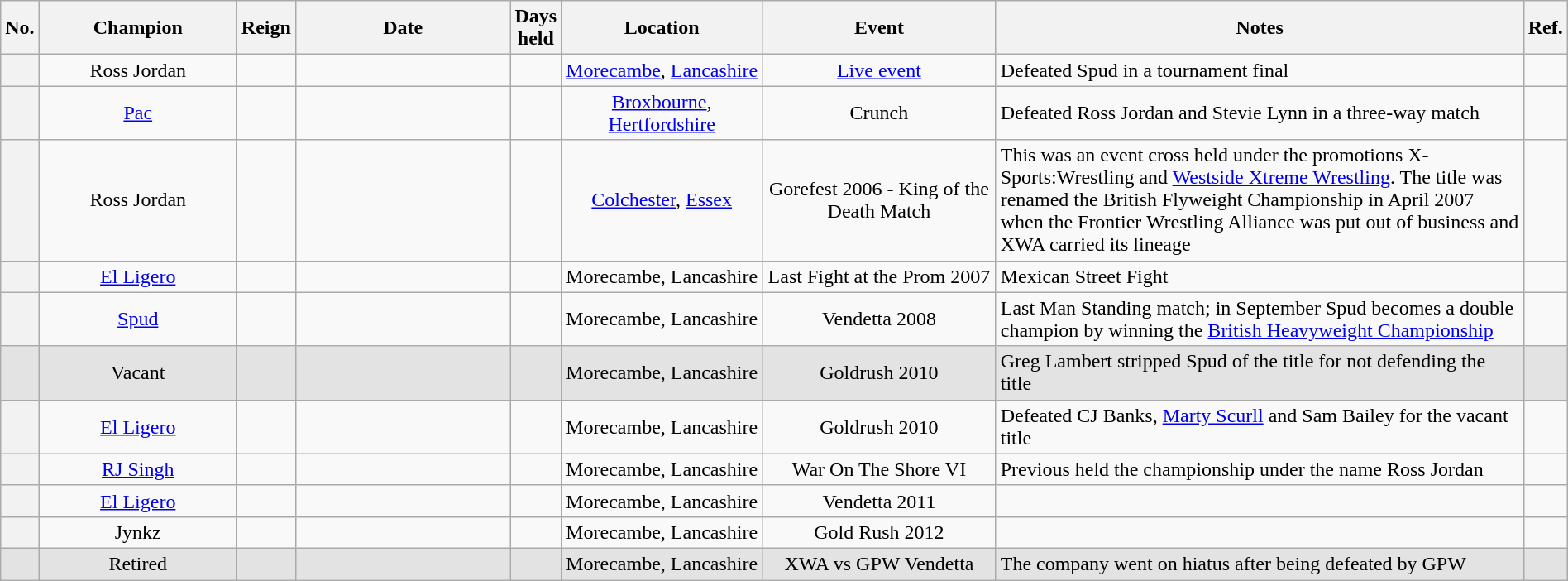<table class="wikitable sortable" style="text-align: center" width=100%>
<tr>
<th width=0 data-sort-type="number">No.</th>
<th width=14%>Champion</th>
<th width=0>Reign</th>
<th width=16%>Date</th>
<th width=0 data-sort-type="number">Days held</th>
<th width=14%>Location</th>
<th width=17%>Event</th>
<th width=51% class="unsortable">Notes</th>
<th width=0 class="unsortable">Ref.</th>
</tr>
<tr>
<th></th>
<td>Ross Jordan</td>
<td></td>
<td></td>
<td></td>
<td><a href='#'>Morecambe</a>, <a href='#'>Lancashire</a></td>
<td><a href='#'>Live event</a></td>
<td align=left>Defeated Spud in a tournament final</td>
<td></td>
</tr>
<tr>
<th></th>
<td><a href='#'>Pac</a></td>
<td></td>
<td></td>
<td></td>
<td><a href='#'>Broxbourne</a>, <a href='#'>Hertfordshire</a></td>
<td>Crunch</td>
<td align=left>Defeated Ross Jordan and Stevie Lynn in a three-way match</td>
<td></td>
</tr>
<tr>
<th></th>
<td>Ross Jordan</td>
<td></td>
<td></td>
<td></td>
<td><a href='#'>Colchester</a>, <a href='#'>Essex</a></td>
<td>Gorefest 2006 - King of the Death Match</td>
<td align=left>This was an event cross held under the promotions X-Sports:Wrestling and <a href='#'>Westside Xtreme Wrestling</a>. The title was renamed the British Flyweight Championship in April 2007 when the Frontier Wrestling Alliance was put out of business and XWA carried its lineage</td>
<td></td>
</tr>
<tr>
<th></th>
<td><a href='#'>El Ligero</a></td>
<td></td>
<td></td>
<td></td>
<td>Morecambe, Lancashire</td>
<td>Last Fight at the Prom 2007</td>
<td align=left>Mexican Street Fight</td>
<td></td>
</tr>
<tr>
<th></th>
<td><a href='#'>Spud</a></td>
<td></td>
<td></td>
<td></td>
<td>Morecambe, Lancashire</td>
<td>Vendetta 2008</td>
<td align=left>Last Man Standing match; in September Spud becomes a double champion by winning the <a href='#'>British Heavyweight Championship</a></td>
<td></td>
</tr>
<tr style="background-color:#e3e3e3">
<td></td>
<td>Vacant</td>
<td></td>
<td></td>
<td></td>
<td>Morecambe, Lancashire</td>
<td>Goldrush 2010</td>
<td align=left>Greg Lambert stripped Spud of the title for not defending the title</td>
<td></td>
</tr>
<tr>
<th></th>
<td><a href='#'>El Ligero</a></td>
<td></td>
<td></td>
<td></td>
<td>Morecambe, Lancashire</td>
<td>Goldrush 2010</td>
<td align=left>Defeated CJ Banks, <a href='#'>Marty Scurll</a> and Sam Bailey for the vacant title</td>
<td></td>
</tr>
<tr>
<th></th>
<td><a href='#'>RJ Singh</a></td>
<td></td>
<td></td>
<td></td>
<td>Morecambe, Lancashire</td>
<td>War On The Shore VI</td>
<td align=left>Previous held the championship under the name Ross Jordan</td>
<td></td>
</tr>
<tr>
<th></th>
<td><a href='#'>El Ligero</a></td>
<td></td>
<td></td>
<td></td>
<td>Morecambe, Lancashire</td>
<td>Vendetta 2011</td>
<td align=left> </td>
<td> </td>
</tr>
<tr>
<th></th>
<td>Jynkz</td>
<td></td>
<td></td>
<td></td>
<td>Morecambe, Lancashire</td>
<td>Gold Rush 2012</td>
<td align=left> </td>
<td> </td>
</tr>
<tr style="background-color:#e3e3e3">
<td></td>
<td>Retired</td>
<td></td>
<td></td>
<td></td>
<td>Morecambe, Lancashire</td>
<td>XWA vs GPW Vendetta</td>
<td align=left>The company went on hiatus after being defeated by GPW</td>
<td> </td>
</tr>
</table>
